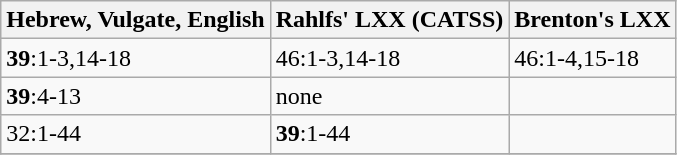<table class=wikitable>
<tr>
<th>Hebrew, Vulgate, English</th>
<th>Rahlfs' LXX (CATSS)</th>
<th>Brenton's LXX</th>
</tr>
<tr>
<td><strong>39</strong>:1-3,14-18</td>
<td>46:1-3,14-18</td>
<td>46:1-4,15-18</td>
</tr>
<tr>
<td><strong>39</strong>:4-13</td>
<td>none</td>
<td></td>
</tr>
<tr>
<td>32:1-44</td>
<td><strong>39</strong>:1-44</td>
<td></td>
</tr>
<tr>
</tr>
</table>
